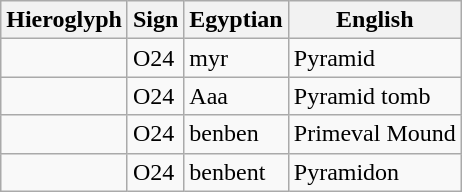<table class="wikitable">
<tr>
<th>Hieroglyph</th>
<th>Sign</th>
<th>Egyptian</th>
<th>English</th>
</tr>
<tr>
<td></td>
<td>O24</td>
<td>myr</td>
<td>Pyramid</td>
</tr>
<tr>
<td></td>
<td>O24</td>
<td>Aaa</td>
<td>Pyramid tomb</td>
</tr>
<tr>
<td></td>
<td>O24</td>
<td>benben</td>
<td>Primeval Mound</td>
</tr>
<tr>
<td></td>
<td>O24</td>
<td>benbent</td>
<td>Pyramidon</td>
</tr>
</table>
